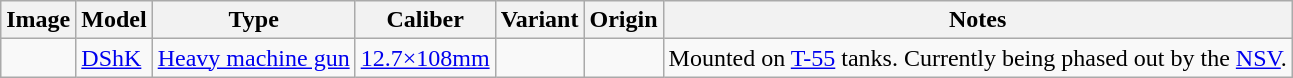<table class="wikitable">
<tr>
<th>Image</th>
<th>Model</th>
<th>Type</th>
<th>Caliber</th>
<th>Variant</th>
<th>Origin</th>
<th>Notes</th>
</tr>
<tr>
<td></td>
<td><a href='#'>DShK</a></td>
<td><a href='#'>Heavy machine gun</a></td>
<td><a href='#'>12.7×108mm</a></td>
<td></td>
<td><br></td>
<td>Mounted on <a href='#'>T-55</a> tanks. Currently being phased out by the <a href='#'>NSV</a>.</td>
</tr>
</table>
